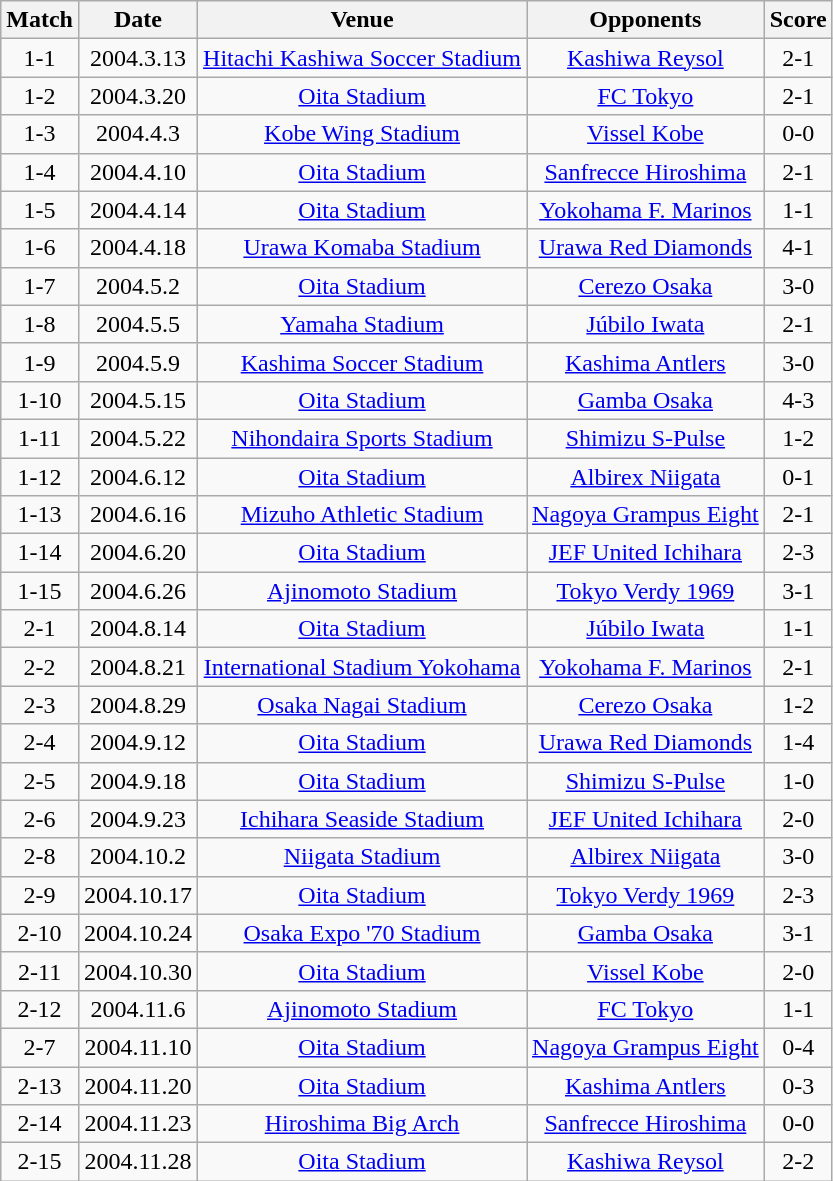<table class="wikitable" style="text-align:center;">
<tr>
<th>Match</th>
<th>Date</th>
<th>Venue</th>
<th>Opponents</th>
<th>Score</th>
</tr>
<tr>
<td>1-1</td>
<td>2004.3.13</td>
<td><a href='#'>Hitachi Kashiwa Soccer Stadium</a></td>
<td><a href='#'>Kashiwa Reysol</a></td>
<td>2-1</td>
</tr>
<tr>
<td>1-2</td>
<td>2004.3.20</td>
<td><a href='#'>Oita Stadium</a></td>
<td><a href='#'>FC Tokyo</a></td>
<td>2-1</td>
</tr>
<tr>
<td>1-3</td>
<td>2004.4.3</td>
<td><a href='#'>Kobe Wing Stadium</a></td>
<td><a href='#'>Vissel Kobe</a></td>
<td>0-0</td>
</tr>
<tr>
<td>1-4</td>
<td>2004.4.10</td>
<td><a href='#'>Oita Stadium</a></td>
<td><a href='#'>Sanfrecce Hiroshima</a></td>
<td>2-1</td>
</tr>
<tr>
<td>1-5</td>
<td>2004.4.14</td>
<td><a href='#'>Oita Stadium</a></td>
<td><a href='#'>Yokohama F. Marinos</a></td>
<td>1-1</td>
</tr>
<tr>
<td>1-6</td>
<td>2004.4.18</td>
<td><a href='#'>Urawa Komaba Stadium</a></td>
<td><a href='#'>Urawa Red Diamonds</a></td>
<td>4-1</td>
</tr>
<tr>
<td>1-7</td>
<td>2004.5.2</td>
<td><a href='#'>Oita Stadium</a></td>
<td><a href='#'>Cerezo Osaka</a></td>
<td>3-0</td>
</tr>
<tr>
<td>1-8</td>
<td>2004.5.5</td>
<td><a href='#'>Yamaha Stadium</a></td>
<td><a href='#'>Júbilo Iwata</a></td>
<td>2-1</td>
</tr>
<tr>
<td>1-9</td>
<td>2004.5.9</td>
<td><a href='#'>Kashima Soccer Stadium</a></td>
<td><a href='#'>Kashima Antlers</a></td>
<td>3-0</td>
</tr>
<tr>
<td>1-10</td>
<td>2004.5.15</td>
<td><a href='#'>Oita Stadium</a></td>
<td><a href='#'>Gamba Osaka</a></td>
<td>4-3</td>
</tr>
<tr>
<td>1-11</td>
<td>2004.5.22</td>
<td><a href='#'>Nihondaira Sports Stadium</a></td>
<td><a href='#'>Shimizu S-Pulse</a></td>
<td>1-2</td>
</tr>
<tr>
<td>1-12</td>
<td>2004.6.12</td>
<td><a href='#'>Oita Stadium</a></td>
<td><a href='#'>Albirex Niigata</a></td>
<td>0-1</td>
</tr>
<tr>
<td>1-13</td>
<td>2004.6.16</td>
<td><a href='#'>Mizuho Athletic Stadium</a></td>
<td><a href='#'>Nagoya Grampus Eight</a></td>
<td>2-1</td>
</tr>
<tr>
<td>1-14</td>
<td>2004.6.20</td>
<td><a href='#'>Oita Stadium</a></td>
<td><a href='#'>JEF United Ichihara</a></td>
<td>2-3</td>
</tr>
<tr>
<td>1-15</td>
<td>2004.6.26</td>
<td><a href='#'>Ajinomoto Stadium</a></td>
<td><a href='#'>Tokyo Verdy 1969</a></td>
<td>3-1</td>
</tr>
<tr>
<td>2-1</td>
<td>2004.8.14</td>
<td><a href='#'>Oita Stadium</a></td>
<td><a href='#'>Júbilo Iwata</a></td>
<td>1-1</td>
</tr>
<tr>
<td>2-2</td>
<td>2004.8.21</td>
<td><a href='#'>International Stadium Yokohama</a></td>
<td><a href='#'>Yokohama F. Marinos</a></td>
<td>2-1</td>
</tr>
<tr>
<td>2-3</td>
<td>2004.8.29</td>
<td><a href='#'>Osaka Nagai Stadium</a></td>
<td><a href='#'>Cerezo Osaka</a></td>
<td>1-2</td>
</tr>
<tr>
<td>2-4</td>
<td>2004.9.12</td>
<td><a href='#'>Oita Stadium</a></td>
<td><a href='#'>Urawa Red Diamonds</a></td>
<td>1-4</td>
</tr>
<tr>
<td>2-5</td>
<td>2004.9.18</td>
<td><a href='#'>Oita Stadium</a></td>
<td><a href='#'>Shimizu S-Pulse</a></td>
<td>1-0</td>
</tr>
<tr>
<td>2-6</td>
<td>2004.9.23</td>
<td><a href='#'>Ichihara Seaside Stadium</a></td>
<td><a href='#'>JEF United Ichihara</a></td>
<td>2-0</td>
</tr>
<tr>
<td>2-8</td>
<td>2004.10.2</td>
<td><a href='#'>Niigata Stadium</a></td>
<td><a href='#'>Albirex Niigata</a></td>
<td>3-0</td>
</tr>
<tr>
<td>2-9</td>
<td>2004.10.17</td>
<td><a href='#'>Oita Stadium</a></td>
<td><a href='#'>Tokyo Verdy 1969</a></td>
<td>2-3</td>
</tr>
<tr>
<td>2-10</td>
<td>2004.10.24</td>
<td><a href='#'>Osaka Expo '70 Stadium</a></td>
<td><a href='#'>Gamba Osaka</a></td>
<td>3-1</td>
</tr>
<tr>
<td>2-11</td>
<td>2004.10.30</td>
<td><a href='#'>Oita Stadium</a></td>
<td><a href='#'>Vissel Kobe</a></td>
<td>2-0</td>
</tr>
<tr>
<td>2-12</td>
<td>2004.11.6</td>
<td><a href='#'>Ajinomoto Stadium</a></td>
<td><a href='#'>FC Tokyo</a></td>
<td>1-1</td>
</tr>
<tr>
<td>2-7</td>
<td>2004.11.10</td>
<td><a href='#'>Oita Stadium</a></td>
<td><a href='#'>Nagoya Grampus Eight</a></td>
<td>0-4</td>
</tr>
<tr>
<td>2-13</td>
<td>2004.11.20</td>
<td><a href='#'>Oita Stadium</a></td>
<td><a href='#'>Kashima Antlers</a></td>
<td>0-3</td>
</tr>
<tr>
<td>2-14</td>
<td>2004.11.23</td>
<td><a href='#'>Hiroshima Big Arch</a></td>
<td><a href='#'>Sanfrecce Hiroshima</a></td>
<td>0-0</td>
</tr>
<tr>
<td>2-15</td>
<td>2004.11.28</td>
<td><a href='#'>Oita Stadium</a></td>
<td><a href='#'>Kashiwa Reysol</a></td>
<td>2-2</td>
</tr>
</table>
